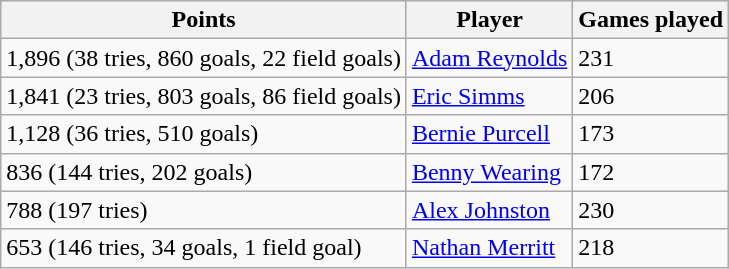<table class="wikitable" style="text-align:left">
<tr>
<th>Points</th>
<th>Player</th>
<th>Games played</th>
</tr>
<tr>
<td>1,896 (38 tries, 860 goals, 22 field goals)</td>
<td style="text-align:left;"><a href='#'>Adam Reynolds</a></td>
<td>231</td>
</tr>
<tr>
<td>1,841 (23 tries, 803 goals, 86 field goals)</td>
<td style="text-align:left;"><a href='#'>Eric Simms</a></td>
<td>206</td>
</tr>
<tr>
<td>1,128 (36 tries, 510 goals)</td>
<td><a href='#'>Bernie Purcell</a></td>
<td>173</td>
</tr>
<tr>
<td>836 (144 tries, 202 goals)</td>
<td style="text-align:left;"><a href='#'>Benny Wearing</a></td>
<td>172</td>
</tr>
<tr>
<td>788 (197 tries)</td>
<td><a href='#'>Alex Johnston</a></td>
<td>230</td>
</tr>
<tr>
<td>653 (146 tries, 34 goals, 1 field goal)</td>
<td style="text-align:left;"><a href='#'>Nathan Merritt</a></td>
<td>218</td>
</tr>
</table>
